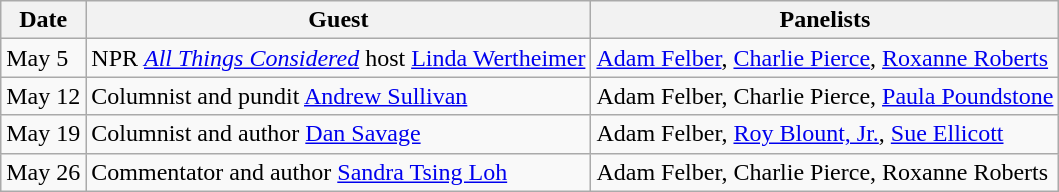<table class="wikitable">
<tr>
<th>Date</th>
<th>Guest</th>
<th>Panelists</th>
</tr>
<tr>
<td>May 5</td>
<td>NPR <em><a href='#'>All Things Considered</a></em> host <a href='#'>Linda Wertheimer</a></td>
<td><a href='#'>Adam Felber</a>, <a href='#'>Charlie Pierce</a>, <a href='#'>Roxanne Roberts</a></td>
</tr>
<tr>
<td>May 12</td>
<td>Columnist and pundit <a href='#'>Andrew Sullivan</a></td>
<td>Adam Felber, Charlie Pierce, <a href='#'>Paula Poundstone</a></td>
</tr>
<tr>
<td>May 19</td>
<td>Columnist and author <a href='#'>Dan Savage</a></td>
<td>Adam Felber, <a href='#'>Roy Blount, Jr.</a>, <a href='#'>Sue Ellicott</a></td>
</tr>
<tr>
<td>May 26</td>
<td>Commentator and author <a href='#'>Sandra Tsing Loh</a></td>
<td>Adam Felber, Charlie Pierce, Roxanne Roberts</td>
</tr>
</table>
